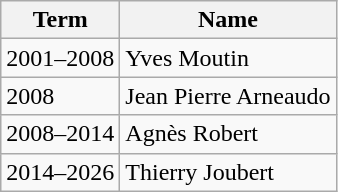<table class="wikitable">
<tr>
<th>Term</th>
<th>Name</th>
</tr>
<tr>
<td>2001–2008</td>
<td>Yves Moutin</td>
</tr>
<tr>
<td>2008</td>
<td>Jean Pierre Arneaudo</td>
</tr>
<tr>
<td>2008–2014</td>
<td>Agnès Robert</td>
</tr>
<tr>
<td>2014–2026</td>
<td>Thierry Joubert</td>
</tr>
</table>
